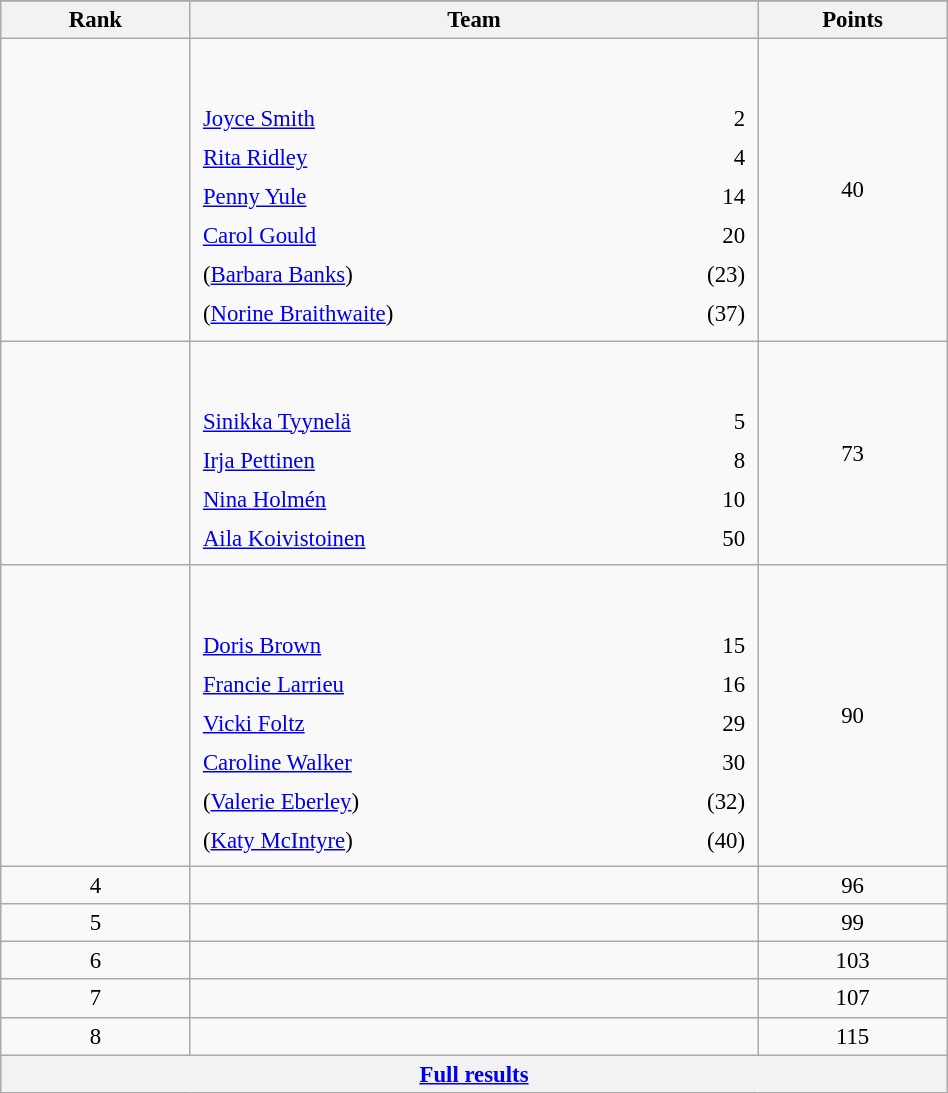<table class="wikitable sortable" style=" text-align:center; font-size:95%;" width="50%">
<tr>
</tr>
<tr>
<th width=10%>Rank</th>
<th width=30%>Team</th>
<th width=10%>Points</th>
</tr>
<tr>
<td align=center></td>
<td align=left> <br><br><table width=100%>
<tr>
<td align=left style="border:0"><a href='#'>Joyce Smith</a></td>
<td align=right style="border:0">2</td>
</tr>
<tr>
<td align=left style="border:0"><a href='#'>Rita Ridley</a></td>
<td align=right style="border:0">4</td>
</tr>
<tr>
<td align=left style="border:0"><a href='#'>Penny Yule</a></td>
<td align=right style="border:0">14</td>
</tr>
<tr>
<td align=left style="border:0"><a href='#'>Carol Gould</a></td>
<td align=right style="border:0">20</td>
</tr>
<tr>
<td align=left style="border:0">(<a href='#'>Barbara Banks</a>)</td>
<td align=right style="border:0">(23)</td>
</tr>
<tr>
<td align=left style="border:0">(<a href='#'>Norine Braithwaite</a>)</td>
<td align=right style="border:0">(37)</td>
</tr>
</table>
</td>
<td>40</td>
</tr>
<tr>
<td align=center></td>
<td align=left> <br><br><table width=100%>
<tr>
<td align=left style="border:0"><a href='#'>Sinikka Tyynelä</a></td>
<td align=right style="border:0">5</td>
</tr>
<tr>
<td align=left style="border:0"><a href='#'>Irja Pettinen</a></td>
<td align=right style="border:0">8</td>
</tr>
<tr>
<td align=left style="border:0"><a href='#'>Nina Holmén</a></td>
<td align=right style="border:0">10</td>
</tr>
<tr>
<td align=left style="border:0"><a href='#'>Aila Koivistoinen</a></td>
<td align=right style="border:0">50</td>
</tr>
</table>
</td>
<td>73</td>
</tr>
<tr>
<td align=center></td>
<td align=left> <br><br><table width=100%>
<tr>
<td align=left style="border:0"><a href='#'>Doris Brown</a></td>
<td align=right style="border:0">15</td>
</tr>
<tr>
<td align=left style="border:0"><a href='#'>Francie Larrieu</a></td>
<td align=right style="border:0">16</td>
</tr>
<tr>
<td align=left style="border:0"><a href='#'>Vicki Foltz</a></td>
<td align=right style="border:0">29</td>
</tr>
<tr>
<td align=left style="border:0"><a href='#'>Caroline Walker</a></td>
<td align=right style="border:0">30</td>
</tr>
<tr>
<td align=left style="border:0">(<a href='#'>Valerie Eberley</a>)</td>
<td align=right style="border:0">(32)</td>
</tr>
<tr>
<td align=left style="border:0">(<a href='#'>Katy McIntyre</a>)</td>
<td align=right style="border:0">(40)</td>
</tr>
</table>
</td>
<td>90</td>
</tr>
<tr>
<td align=center>4</td>
<td align=left></td>
<td>96</td>
</tr>
<tr>
<td align=center>5</td>
<td align=left></td>
<td>99</td>
</tr>
<tr>
<td align=center>6</td>
<td align=left></td>
<td>103</td>
</tr>
<tr>
<td align=center>7</td>
<td align=left></td>
<td>107</td>
</tr>
<tr>
<td align=center>8</td>
<td align=left></td>
<td>115</td>
</tr>
<tr class="sortbottom">
<th colspan=3 align=center><a href='#'>Full results</a></th>
</tr>
</table>
